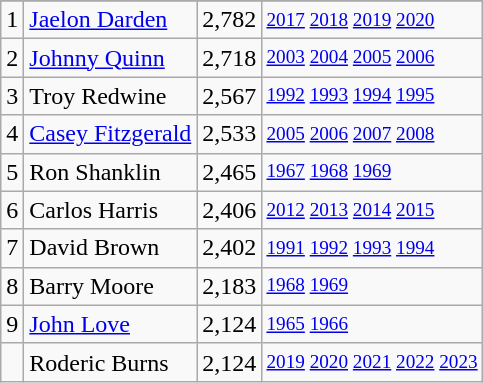<table class="wikitable">
<tr>
</tr>
<tr>
<td>1</td>
<td><a href='#'>Jaelon Darden</a></td>
<td>2,782</td>
<td style="font-size:80%;"><a href='#'>2017</a> <a href='#'>2018</a> <a href='#'>2019</a> <a href='#'>2020</a></td>
</tr>
<tr>
<td>2</td>
<td><a href='#'>Johnny Quinn</a></td>
<td>2,718</td>
<td style="font-size:80%;"><a href='#'>2003</a> <a href='#'>2004</a> <a href='#'>2005</a> <a href='#'>2006</a></td>
</tr>
<tr>
<td>3</td>
<td>Troy Redwine</td>
<td>2,567</td>
<td style="font-size:80%;"><a href='#'>1992</a> <a href='#'>1993</a> <a href='#'>1994</a> <a href='#'>1995</a></td>
</tr>
<tr>
<td>4</td>
<td><a href='#'>Casey Fitzgerald</a></td>
<td>2,533</td>
<td style="font-size:80%;"><a href='#'>2005</a> <a href='#'>2006</a> <a href='#'>2007</a> <a href='#'>2008</a></td>
</tr>
<tr>
<td>5</td>
<td>Ron Shanklin</td>
<td>2,465</td>
<td style="font-size:80%;"><a href='#'>1967</a> <a href='#'>1968</a> <a href='#'>1969</a></td>
</tr>
<tr>
<td>6</td>
<td>Carlos Harris</td>
<td>2,406</td>
<td style="font-size:80%;"><a href='#'>2012</a> <a href='#'>2013</a> <a href='#'>2014</a> <a href='#'>2015</a></td>
</tr>
<tr>
<td>7</td>
<td>David Brown</td>
<td>2,402</td>
<td style="font-size:80%;"><a href='#'>1991</a> <a href='#'>1992</a> <a href='#'>1993</a> <a href='#'>1994</a></td>
</tr>
<tr>
<td>8</td>
<td>Barry Moore</td>
<td>2,183</td>
<td style="font-size:80%;"><a href='#'>1968</a> <a href='#'>1969</a></td>
</tr>
<tr>
<td>9</td>
<td><a href='#'>John Love</a></td>
<td>2,124</td>
<td style="font-size:80%;"><a href='#'>1965</a> <a href='#'>1966</a></td>
</tr>
<tr>
<td></td>
<td>Roderic Burns</td>
<td>2,124</td>
<td style="font-size:80%;"><a href='#'>2019</a> <a href='#'>2020</a> <a href='#'>2021</a> <a href='#'>2022</a> <a href='#'>2023</a></td>
</tr>
</table>
